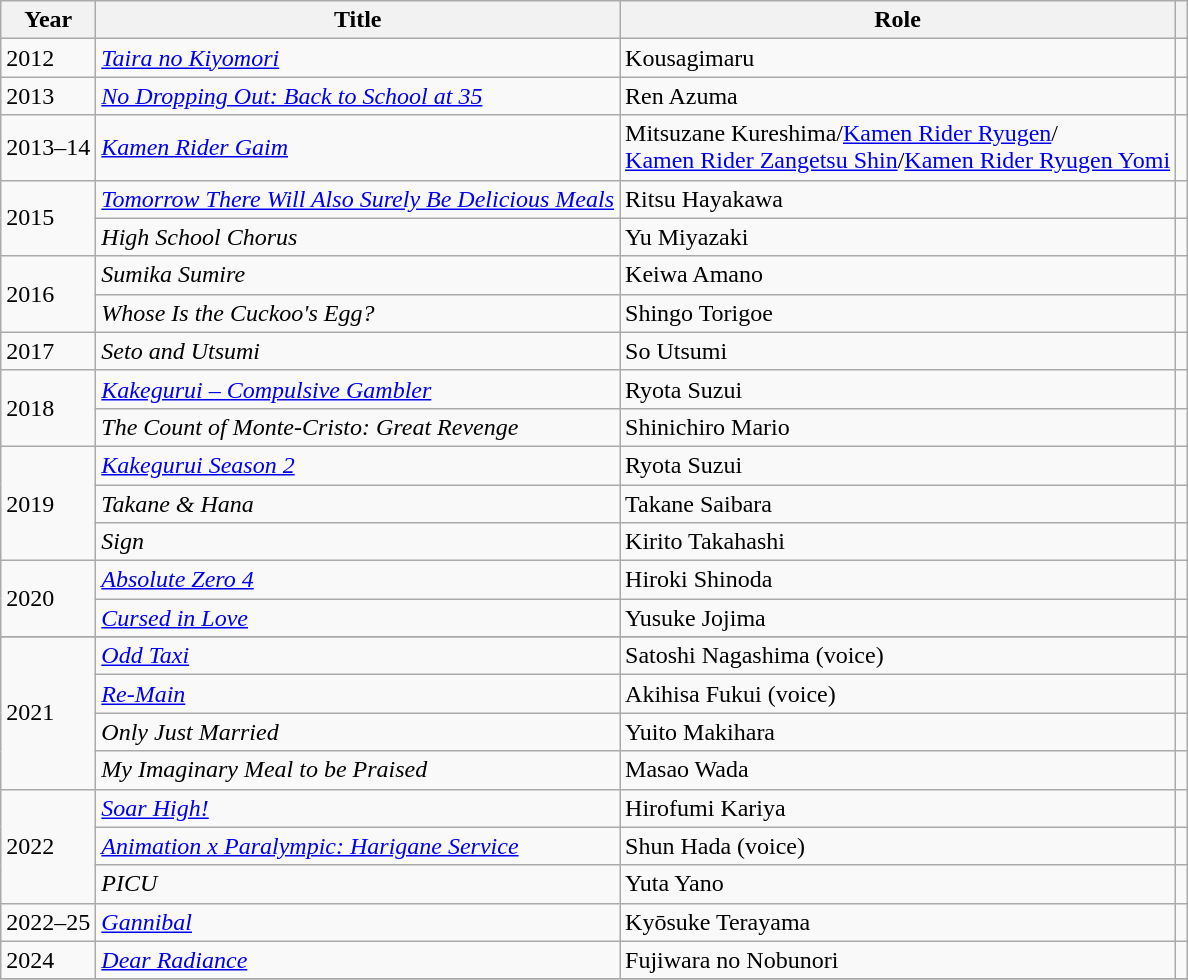<table class="wikitable sortable">
<tr>
<th>Year</th>
<th>Title</th>
<th>Role</th>
<th class="unsortable"></th>
</tr>
<tr>
<td>2012</td>
<td><em><a href='#'>Taira no Kiyomori</a></em></td>
<td>Kousagimaru</td>
<td></td>
</tr>
<tr>
<td>2013</td>
<td><em><a href='#'>No Dropping Out: Back to School at 35</a></em></td>
<td>Ren Azuma</td>
<td></td>
</tr>
<tr>
<td>2013–14</td>
<td><em><a href='#'>Kamen Rider Gaim</a></em></td>
<td>Mitsuzane Kureshima/<a href='#'>Kamen Rider Ryugen</a>/<br><a href='#'>Kamen Rider Zangetsu Shin</a>/<a href='#'>Kamen Rider Ryugen Yomi</a></td>
<td></td>
</tr>
<tr>
<td rowspan="2">2015</td>
<td><em><a href='#'>Tomorrow There Will Also Surely Be Delicious Meals</a></em></td>
<td>Ritsu Hayakawa</td>
<td></td>
</tr>
<tr>
<td><em>High School Chorus</em></td>
<td>Yu Miyazaki</td>
<td></td>
</tr>
<tr>
<td rowspan="2">2016</td>
<td><em>Sumika Sumire</em></td>
<td>Keiwa Amano</td>
<td></td>
</tr>
<tr>
<td><em>Whose Is the Cuckoo's Egg?</em></td>
<td>Shingo Torigoe</td>
<td></td>
</tr>
<tr>
<td>2017</td>
<td><em>Seto and Utsumi</em></td>
<td>So Utsumi</td>
<td></td>
</tr>
<tr>
<td rowspan="2">2018</td>
<td><em><a href='#'>Kakegurui – Compulsive Gambler</a></em></td>
<td>Ryota Suzui</td>
<td></td>
</tr>
<tr>
<td><em>The Count of Monte-Cristo: Great Revenge</em></td>
<td>Shinichiro Mario</td>
<td></td>
</tr>
<tr>
<td rowspan="3">2019</td>
<td><em><a href='#'>Kakegurui Season 2</a></em></td>
<td>Ryota Suzui</td>
<td></td>
</tr>
<tr>
<td><em>Takane & Hana</em></td>
<td>Takane Saibara</td>
<td></td>
</tr>
<tr>
<td><em>Sign</em></td>
<td>Kirito Takahashi</td>
<td></td>
</tr>
<tr>
<td rowspan="2">2020</td>
<td><em><a href='#'>Absolute Zero 4</a></em></td>
<td>Hiroki Shinoda</td>
<td></td>
</tr>
<tr>
<td><em><a href='#'>Cursed in Love</a></em></td>
<td>Yusuke Jojima</td>
<td></td>
</tr>
<tr>
</tr>
<tr>
<td rowspan="4">2021</td>
<td><em><a href='#'>Odd Taxi</a></em></td>
<td>Satoshi Nagashima (voice)</td>
<td></td>
</tr>
<tr>
<td><em><a href='#'>Re-Main</a></em></td>
<td>Akihisa Fukui (voice)</td>
<td></td>
</tr>
<tr>
<td><em>Only Just Married</em></td>
<td>Yuito Makihara</td>
<td></td>
</tr>
<tr>
<td><em>My Imaginary Meal to be Praised</em></td>
<td>Masao Wada</td>
<td></td>
</tr>
<tr>
<td rowspan="3">2022</td>
<td><em><a href='#'>Soar High!</a></em></td>
<td>Hirofumi Kariya</td>
<td></td>
</tr>
<tr>
<td><em><a href='#'>Animation x Paralympic: Harigane Service</a></em></td>
<td>Shun Hada (voice)</td>
<td></td>
</tr>
<tr>
<td><em>PICU</em></td>
<td>Yuta Yano</td>
<td></td>
</tr>
<tr>
<td>2022–25</td>
<td><em><a href='#'>Gannibal</a></em></td>
<td>Kyōsuke Terayama</td>
<td></td>
</tr>
<tr>
<td>2024</td>
<td><em><a href='#'>Dear Radiance</a></em></td>
<td>Fujiwara no Nobunori</td>
<td></td>
</tr>
<tr>
</tr>
</table>
